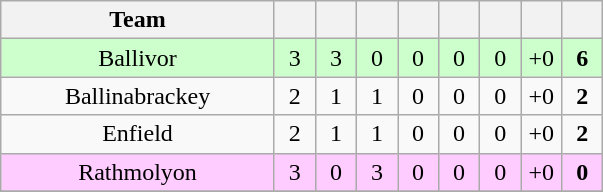<table class="wikitable" style="text-align:center">
<tr>
<th width="175">Team</th>
<th width="20"></th>
<th width="20"></th>
<th width="20"></th>
<th width="20"></th>
<th width="20"></th>
<th width="20"></th>
<th width="20"></th>
<th width="20"></th>
</tr>
<tr style="background:#cfc;">
<td>Ballivor</td>
<td>3</td>
<td>3</td>
<td>0</td>
<td>0</td>
<td>0</td>
<td>0</td>
<td>+0</td>
<td><strong>6</strong></td>
</tr>
<tr>
<td>Ballinabrackey</td>
<td>2</td>
<td>1</td>
<td>1</td>
<td>0</td>
<td>0</td>
<td>0</td>
<td>+0</td>
<td><strong>2</strong></td>
</tr>
<tr>
<td>Enfield</td>
<td>2</td>
<td>1</td>
<td>1</td>
<td>0</td>
<td>0</td>
<td>0</td>
<td>+0</td>
<td><strong>2</strong></td>
</tr>
<tr style="background:#fcf;">
<td>Rathmolyon</td>
<td>3</td>
<td>0</td>
<td>3</td>
<td>0</td>
<td>0</td>
<td>0</td>
<td>+0</td>
<td><strong>0</strong></td>
</tr>
<tr>
</tr>
</table>
